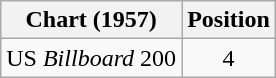<table class="wikitable sortable plainrowheaders" style="text-align:center">
<tr>
<th scope="col">Chart (1957)</th>
<th scope="col">Position</th>
</tr>
<tr>
<td "text-align:left;">US <em>Billboard</em> 200</td>
<td>4</td>
</tr>
</table>
